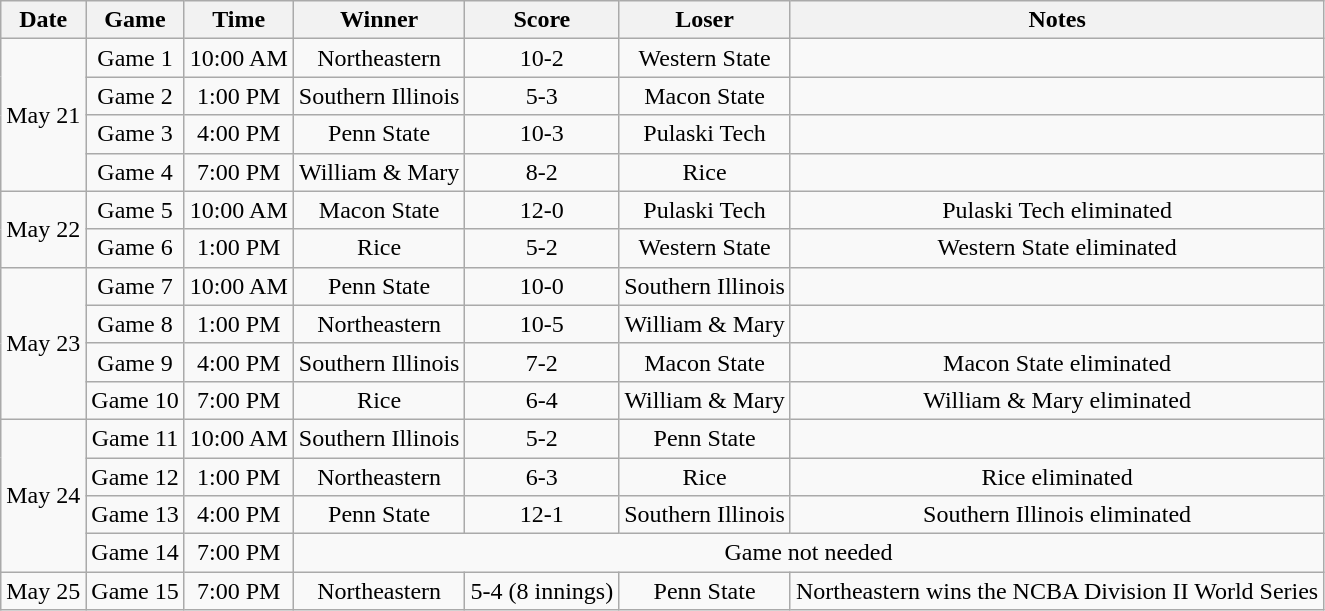<table class="wikitable">
<tr align="center">
<th>Date</th>
<th>Game</th>
<th>Time</th>
<th>Winner</th>
<th>Score</th>
<th>Loser</th>
<th>Notes</th>
</tr>
<tr align="center">
<td rowspan=4>May 21</td>
<td>Game 1</td>
<td>10:00 AM</td>
<td>Northeastern</td>
<td>10-2</td>
<td>Western State</td>
<td></td>
</tr>
<tr align="center">
<td>Game 2</td>
<td>1:00 PM</td>
<td>Southern Illinois</td>
<td>5-3</td>
<td>Macon State</td>
<td></td>
</tr>
<tr align="center">
<td>Game 3</td>
<td>4:00 PM</td>
<td>Penn State</td>
<td>10-3</td>
<td>Pulaski Tech</td>
<td></td>
</tr>
<tr align="center">
<td>Game 4</td>
<td>7:00 PM</td>
<td>William & Mary</td>
<td>8-2</td>
<td>Rice</td>
<td></td>
</tr>
<tr align="center">
<td rowspan=2>May 22</td>
<td>Game 5</td>
<td>10:00 AM</td>
<td>Macon State</td>
<td>12-0</td>
<td>Pulaski Tech</td>
<td>Pulaski Tech eliminated</td>
</tr>
<tr align="center">
<td>Game 6</td>
<td>1:00 PM</td>
<td>Rice</td>
<td>5-2</td>
<td>Western State</td>
<td>Western State eliminated</td>
</tr>
<tr align="center">
<td rowspan=4>May 23</td>
<td>Game 7</td>
<td>10:00 AM</td>
<td>Penn State</td>
<td>10-0</td>
<td>Southern Illinois</td>
<td></td>
</tr>
<tr align="center">
<td>Game 8</td>
<td>1:00 PM</td>
<td>Northeastern</td>
<td>10-5</td>
<td>William & Mary</td>
<td></td>
</tr>
<tr align="center">
<td>Game 9</td>
<td>4:00 PM</td>
<td>Southern Illinois</td>
<td>7-2</td>
<td>Macon State</td>
<td>Macon State eliminated</td>
</tr>
<tr align="center">
<td>Game 10</td>
<td>7:00 PM</td>
<td>Rice</td>
<td>6-4</td>
<td>William & Mary</td>
<td>William & Mary eliminated</td>
</tr>
<tr align="center">
<td rowspan=4>May 24</td>
<td>Game 11</td>
<td>10:00 AM</td>
<td>Southern Illinois</td>
<td>5-2</td>
<td>Penn State</td>
<td></td>
</tr>
<tr align="center">
<td>Game 12</td>
<td>1:00 PM</td>
<td>Northeastern</td>
<td>6-3</td>
<td>Rice</td>
<td>Rice eliminated</td>
</tr>
<tr align="center">
<td>Game 13</td>
<td>4:00 PM</td>
<td>Penn State</td>
<td>12-1</td>
<td>Southern Illinois</td>
<td>Southern Illinois eliminated</td>
</tr>
<tr align="center">
<td>Game 14</td>
<td>7:00 PM</td>
<td colspan=4>Game not needed</td>
</tr>
<tr align="center">
<td>May 25</td>
<td>Game 15</td>
<td>7:00 PM</td>
<td>Northeastern</td>
<td>5-4 (8 innings)</td>
<td>Penn State</td>
<td>Northeastern wins the NCBA Division II World Series</td>
</tr>
</table>
